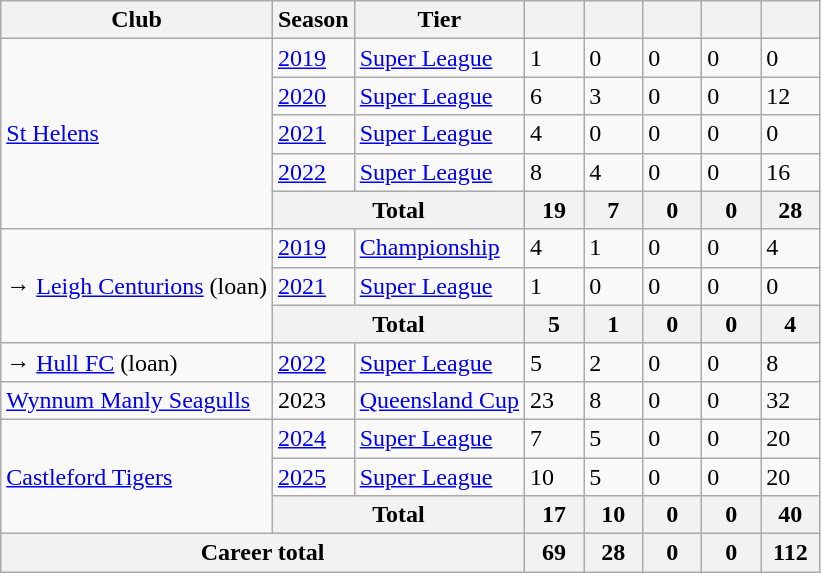<table class="wikitable defaultcenter">
<tr>
<th>Club</th>
<th>Season</th>
<th>Tier</th>
<th style="width:2em;"></th>
<th style="width:2em;"></th>
<th style="width:2em;"></th>
<th style="width:2em;"></th>
<th style="width:2em;"></th>
</tr>
<tr>
<td rowspan="5" style="text-align:left;"> <a href='#'>St Helens</a></td>
<td><a href='#'>2019</a></td>
<td><a href='#'>Super League</a></td>
<td>1</td>
<td>0</td>
<td>0</td>
<td>0</td>
<td>0</td>
</tr>
<tr>
<td><a href='#'>2020</a></td>
<td><a href='#'>Super League</a></td>
<td>6</td>
<td>3</td>
<td>0</td>
<td>0</td>
<td>12</td>
</tr>
<tr>
<td><a href='#'>2021</a></td>
<td><a href='#'>Super League</a></td>
<td>4</td>
<td>0</td>
<td>0</td>
<td>0</td>
<td>0</td>
</tr>
<tr>
<td><a href='#'>2022</a></td>
<td><a href='#'>Super League</a></td>
<td>8</td>
<td>4</td>
<td>0</td>
<td>0</td>
<td>16</td>
</tr>
<tr>
<th colspan="2">Total</th>
<th>19</th>
<th>7</th>
<th>0</th>
<th>0</th>
<th>28</th>
</tr>
<tr>
<td rowspan="3" style="text-align:left;">→  <a href='#'>Leigh Centurions</a> (loan)</td>
<td><a href='#'>2019</a></td>
<td><a href='#'>Championship</a></td>
<td>4</td>
<td>1</td>
<td>0</td>
<td>0</td>
<td>4</td>
</tr>
<tr>
<td><a href='#'>2021</a></td>
<td><a href='#'>Super League</a></td>
<td>1</td>
<td>0</td>
<td>0</td>
<td>0</td>
<td>0</td>
</tr>
<tr>
<th colspan="2">Total</th>
<th>5</th>
<th>1</th>
<th>0</th>
<th>0</th>
<th>4</th>
</tr>
<tr>
<td style="text-align:left;">→  <a href='#'>Hull FC</a> (loan)</td>
<td><a href='#'>2022</a></td>
<td><a href='#'>Super League</a></td>
<td>5</td>
<td>2</td>
<td>0</td>
<td>0</td>
<td>8</td>
</tr>
<tr>
<td style="text-align:left;"> <a href='#'>Wynnum Manly Seagulls</a></td>
<td>2023</td>
<td><a href='#'>Queensland Cup</a></td>
<td>23</td>
<td>8</td>
<td>0</td>
<td>0</td>
<td>32</td>
</tr>
<tr>
<td rowspan="3" style="text-align:left;"> <a href='#'>Castleford Tigers</a></td>
<td><a href='#'>2024</a></td>
<td><a href='#'>Super League</a></td>
<td>7</td>
<td>5</td>
<td>0</td>
<td>0</td>
<td>20</td>
</tr>
<tr>
<td><a href='#'>2025</a></td>
<td><a href='#'>Super League</a></td>
<td>10</td>
<td>5</td>
<td>0</td>
<td>0</td>
<td>20</td>
</tr>
<tr>
<th colspan="2">Total</th>
<th>17</th>
<th>10</th>
<th>0</th>
<th>0</th>
<th>40</th>
</tr>
<tr>
<th colspan="3">Career total</th>
<th>69</th>
<th>28</th>
<th>0</th>
<th>0</th>
<th>112</th>
</tr>
</table>
